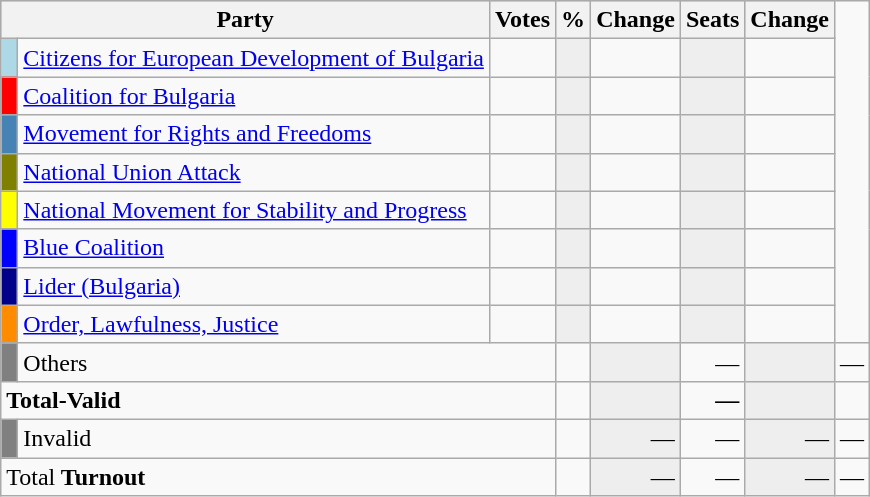<table class="wikitable" border="1">
<tr style="background-color:#C9C9C9">
<th align=left colspan=2 valign=top>Party</th>
<th align-right>Votes</th>
<th align=right>%</th>
<th align=right>Change</th>
<th align=right>Seats</th>
<th align=right>Change</th>
</tr>
<tr>
<td bgcolor="lightblue"> </td>
<td align=left><a href='#'>Citizens for European Development of Bulgaria</a></td>
<td align=right></td>
<td align=right style="background-color:#EEEEEE"></td>
<td align=right></td>
<td align=right style="background-color:#EEEEEE"></td>
<td align=right></td>
</tr>
<tr>
<td bgcolor="red"> </td>
<td align=left><a href='#'>Coalition for Bulgaria</a></td>
<td align=right></td>
<td align=right style="background-color:#EEEEEE"></td>
<td align=right></td>
<td align=right style="background-color:#EEEEEE"></td>
<td align=right></td>
</tr>
<tr>
<td bgcolor="#4682B4"> </td>
<td align=left><a href='#'>Movement for Rights and Freedoms</a></td>
<td align=right></td>
<td align=right style="background-color:#EEEEEE"></td>
<td align=right></td>
<td align=right style="background-color:#EEEEEE"></td>
<td align=right></td>
</tr>
<tr>
<td bgcolor="#808000"> </td>
<td align=left><a href='#'>National Union Attack</a></td>
<td align=right></td>
<td align=right style="background-color:#EEEEEE"></td>
<td align=right></td>
<td align=right style="background-color:#EEEEEE"></td>
<td align=right></td>
</tr>
<tr>
<td bgcolor="yellow"> </td>
<td align=left><a href='#'>National Movement for Stability and Progress</a></td>
<td align=right></td>
<td align=right style="background-color:#EEEEEE"></td>
<td align=right></td>
<td align=right style="background-color:#EEEEEE"></td>
<td align=right></td>
</tr>
<tr>
<td bgcolor="blue"> </td>
<td align=left><a href='#'>Blue Coalition</a></td>
<td align=right></td>
<td align=right style="background-color:#EEEEEE"></td>
<td align=right></td>
<td align=right style="background-color:#EEEEEE"></td>
<td align=right></td>
</tr>
<tr>
<td bgcolor="darkblue"> </td>
<td align=left><a href='#'>Lider (Bulgaria)</a></td>
<td align=right></td>
<td align=right style="background-color:#EEEEEE"></td>
<td align=right></td>
<td align=right style="background-color:#EEEEEE"></td>
<td align=right></td>
</tr>
<tr>
<td bgcolor="darkorange"> </td>
<td align=left><a href='#'>Order, Lawfulness, Justice</a></td>
<td align=right></td>
<td align=right style="background-color:#EEEEEE"></td>
<td align=right></td>
<td align=right style="background-color:#EEEEEE"></td>
<td align=right></td>
</tr>
<tr>
<td bgcolor="grey"> </td>
<td align=left colspan=2>Others</td>
<td align=right></td>
<td align=right style="background-color:#EEEEEE"></td>
<td align=right>—</td>
<td align=right style="background-color:#EEEEEE"></td>
<td align=right>—</td>
</tr>
<tr>
<td align=left colspan=3><strong>Total-Valid</strong></td>
<td align=right></td>
<td align=right style="background-color:#EEEEEE"></td>
<td align=right><strong>—<em></td>
<td align=right style="background-color:#EEEEEE"></td>
<td align=right></td>
</tr>
<tr>
<td bgcolor="grey"></td>
<td align=left colspan=2>Invalid</td>
<td align=right></td>
<td align=right style="background-color:#EEEEEE">—</td>
<td align=right>—</td>
<td align=right style="background-color:#EEEEEE">—</td>
<td align=right>—</td>
</tr>
<tr>
<td align=left colspan=3></strong>Total<strong>      </em> Turnout<em></td>
<td align=right></td>
<td align=right style="background-color:#EEEEEE"></strong>—<strong></td>
<td align=right></strong>—<strong></td>
<td align=right style="background-color:#EEEEEE"></strong>—<strong></td>
<td align=right></strong>—<strong></td>
</tr>
</table>
